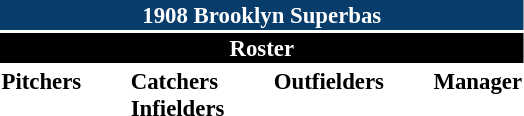<table class="toccolours" style="font-size: 95%;">
<tr>
<th colspan="10" style="background-color: #083c6b; color: white; text-align: center;">1908 Brooklyn Superbas</th>
</tr>
<tr>
<td colspan="10" style="background-color: black; color: white; text-align: center;"><strong>Roster</strong></td>
</tr>
<tr>
<td valign="top"><strong>Pitchers</strong><br>






</td>
<td width="25px"></td>
<td valign="top"><strong>Catchers</strong><br>



<strong>Infielders</strong>






</td>
<td width="25px"></td>
<td valign="top"><strong>Outfielders</strong><br>



</td>
<td width="25px"></td>
<td valign="top"><strong>Manager</strong><br></td>
</tr>
</table>
